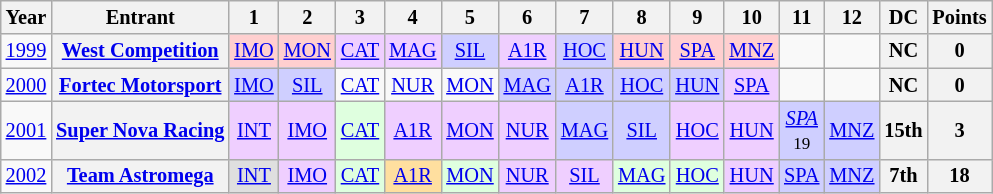<table class="wikitable" style="text-align:center; font-size:85%">
<tr>
<th>Year</th>
<th>Entrant</th>
<th>1</th>
<th>2</th>
<th>3</th>
<th>4</th>
<th>5</th>
<th>6</th>
<th>7</th>
<th>8</th>
<th>9</th>
<th>10</th>
<th>11</th>
<th>12</th>
<th>DC</th>
<th>Points</th>
</tr>
<tr>
<td><a href='#'>1999</a></td>
<th nowrap><a href='#'>West Competition</a></th>
<td style="background:#FFCFCF;"><a href='#'>IMO</a><br></td>
<td style="background:#FFCFCF;"><a href='#'>MON</a><br></td>
<td style="background:#EFCFFF;"><a href='#'>CAT</a><br></td>
<td style="background:#EFCFFF;"><a href='#'>MAG</a><br></td>
<td style="background:#CFCFFF;"><a href='#'>SIL</a><br></td>
<td style="background:#EFCFFF;"><a href='#'>A1R</a><br></td>
<td style="background:#CFCFFF;"><a href='#'>HOC</a><br></td>
<td style="background:#FFCFCF;"><a href='#'>HUN</a><br></td>
<td style="background:#FFCFCF;"><a href='#'>SPA</a><br></td>
<td style="background:#FFCFCF;"><a href='#'>MNZ</a><br></td>
<td></td>
<td></td>
<th>NC</th>
<th>0</th>
</tr>
<tr>
<td><a href='#'>2000</a></td>
<th nowrap><a href='#'>Fortec Motorsport</a></th>
<td style="background:#CFCFFF;"><a href='#'>IMO</a><br></td>
<td style="background:#CFCFFF;"><a href='#'>SIL</a><br></td>
<td><a href='#'>CAT</a><br></td>
<td><a href='#'>NUR</a></td>
<td><a href='#'>MON</a></td>
<td style="background:#CFCFFF;"><a href='#'>MAG</a><br></td>
<td style="background:#CFCFFF;"><a href='#'>A1R</a><br></td>
<td style="background:#CFCFFF;"><a href='#'>HOC</a><br></td>
<td style="background:#CFCFFF;"><a href='#'>HUN</a><br></td>
<td style="background:#EFCFFF;"><a href='#'>SPA</a><br></td>
<td></td>
<td></td>
<th>NC</th>
<th>0</th>
</tr>
<tr>
<td><a href='#'>2001</a></td>
<th nowrap><a href='#'>Super Nova Racing</a></th>
<td style="background:#EFCFFF;"><a href='#'>INT</a><br></td>
<td style="background:#EFCFFF;"><a href='#'>IMO</a><br></td>
<td style="background:#DFFFDF;"><a href='#'>CAT</a><br></td>
<td style="background:#EFCFFF;"><a href='#'>A1R</a><br></td>
<td style="background:#EFCFFF;"><a href='#'>MON</a><br></td>
<td style="background:#EFCFFF;"><a href='#'>NUR</a><br></td>
<td style="background:#CFCFFF;"><a href='#'>MAG</a><br></td>
<td style="background:#CFCFFF;"><a href='#'>SIL</a><br></td>
<td style="background:#EFCFFF;"><a href='#'>HOC</a><br></td>
<td style="background:#EFCFFF;"><a href='#'>HUN</a><br></td>
<td style="background:#CFCFFF;"><em><a href='#'>SPA</a></em><br><small>19</small></td>
<td style="background:#CFCFFF;"><a href='#'>MNZ</a><br></td>
<th>15th</th>
<th>3</th>
</tr>
<tr>
<td><a href='#'>2002</a></td>
<th nowrap><a href='#'>Team Astromega</a></th>
<td style="background:#DFDFDF;"><a href='#'>INT</a><br></td>
<td style="background:#EFCFFF;"><a href='#'>IMO</a><br></td>
<td style="background:#DFFFDF;"><a href='#'>CAT</a><br></td>
<td style="background:#FFDF9F;"><a href='#'>A1R</a><br></td>
<td style="background:#DFFFDF;"><a href='#'>MON</a><br></td>
<td style="background:#EFCFFF;"><a href='#'>NUR</a><br></td>
<td style="background:#EFCFFF;"><a href='#'>SIL</a><br></td>
<td style="background:#DFFFDF;"><a href='#'>MAG</a><br></td>
<td style="background:#DFFFDF;"><a href='#'>HOC</a><br></td>
<td style="background:#EFCFFF;"><a href='#'>HUN</a><br></td>
<td style="background:#CFCFFF;"><a href='#'>SPA</a><br></td>
<td style="background:#CFCFFF;"><a href='#'>MNZ</a><br></td>
<th>7th</th>
<th>18</th>
</tr>
</table>
